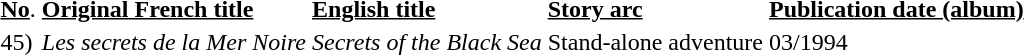<table>
<tr>
<td><u><strong>No</strong></u>.</td>
<td><u><strong>Original French title</strong></u></td>
<td><u><strong>English title</strong></u></td>
<td><u><strong>Story arc</strong></u></td>
<td><u><strong>Publication date (album)</strong></u></td>
</tr>
<tr>
<td>45)</td>
<td><em>Les secrets de la Mer Noire</em></td>
<td><em>Secrets of the Black Sea</em></td>
<td>Stand-alone adventure</td>
<td>03/1994</td>
</tr>
</table>
